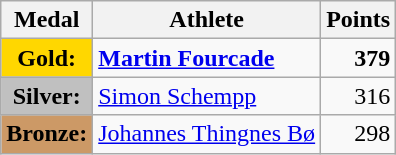<table class="wikitable">
<tr>
<th>Medal</th>
<th>Athlete</th>
<th>Points</th>
</tr>
<tr>
<td style="text-align:center;background-color:gold;"><strong>Gold:</strong></td>
<td> <strong><a href='#'>Martin Fourcade</a></strong></td>
<td align="right"><strong>379</strong></td>
</tr>
<tr>
<td style="text-align:center;background-color:silver;"><strong>Silver:</strong></td>
<td> <a href='#'>Simon Schempp</a></td>
<td align="right">316</td>
</tr>
<tr>
<td style="text-align:center;background-color:#CC9966;"><strong>Bronze:</strong></td>
<td> <a href='#'>Johannes Thingnes Bø</a></td>
<td align="right">298</td>
</tr>
</table>
